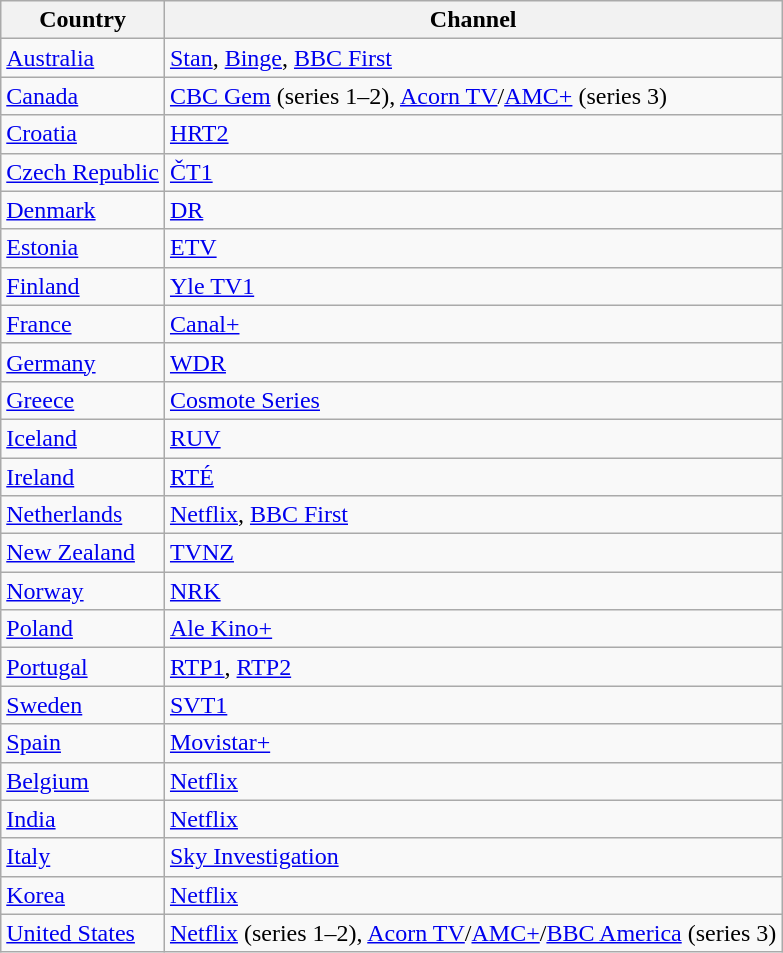<table class="wikitable">
<tr>
<th>Country</th>
<th>Channel</th>
</tr>
<tr>
<td><a href='#'>Australia</a></td>
<td><a href='#'>Stan</a>, <a href='#'>Binge</a>, <a href='#'>BBC First</a></td>
</tr>
<tr>
<td><a href='#'>Canada</a></td>
<td><a href='#'>CBC Gem</a> (series 1–2), <a href='#'>Acorn TV</a>/<a href='#'>AMC+</a> (series 3)</td>
</tr>
<tr>
<td><a href='#'>Croatia</a></td>
<td><a href='#'>HRT2</a></td>
</tr>
<tr>
<td><a href='#'>Czech Republic</a></td>
<td><a href='#'>ČT1</a></td>
</tr>
<tr>
<td><a href='#'>Denmark</a></td>
<td><a href='#'>DR</a></td>
</tr>
<tr>
<td><a href='#'>Estonia</a></td>
<td><a href='#'>ETV</a></td>
</tr>
<tr>
<td><a href='#'>Finland</a></td>
<td><a href='#'>Yle TV1</a></td>
</tr>
<tr>
<td><a href='#'>France</a></td>
<td><a href='#'>Canal+</a></td>
</tr>
<tr>
<td><a href='#'>Germany</a></td>
<td><a href='#'>WDR</a></td>
</tr>
<tr>
<td><a href='#'>Greece</a></td>
<td><a href='#'>Cosmote Series</a></td>
</tr>
<tr>
<td><a href='#'>Iceland</a></td>
<td><a href='#'>RUV</a></td>
</tr>
<tr>
<td><a href='#'>Ireland</a></td>
<td><a href='#'>RTÉ</a></td>
</tr>
<tr>
<td><a href='#'>Netherlands</a></td>
<td><a href='#'>Netflix</a>, <a href='#'>BBC First</a></td>
</tr>
<tr>
<td><a href='#'>New Zealand</a></td>
<td><a href='#'>TVNZ</a></td>
</tr>
<tr>
<td><a href='#'>Norway</a></td>
<td><a href='#'>NRK</a></td>
</tr>
<tr>
<td><a href='#'>Poland</a></td>
<td><a href='#'>Ale Kino+</a></td>
</tr>
<tr>
<td><a href='#'>Portugal</a></td>
<td><a href='#'>RTP1</a>, <a href='#'>RTP2</a></td>
</tr>
<tr>
<td><a href='#'>Sweden</a></td>
<td><a href='#'>SVT1</a></td>
</tr>
<tr>
<td><a href='#'>Spain</a></td>
<td><a href='#'>Movistar+</a></td>
</tr>
<tr>
<td><a href='#'>Belgium</a></td>
<td><a href='#'>Netflix</a></td>
</tr>
<tr>
<td><a href='#'>India</a></td>
<td><a href='#'>Netflix</a></td>
</tr>
<tr>
<td><a href='#'>Italy</a></td>
<td><a href='#'>Sky Investigation</a></td>
</tr>
<tr>
<td><a href='#'>Korea</a></td>
<td><a href='#'>Netflix</a></td>
</tr>
<tr>
<td><a href='#'>United States</a></td>
<td><a href='#'>Netflix</a> (series 1–2), <a href='#'>Acorn TV</a>/<a href='#'>AMC+</a>/<a href='#'>BBC America</a> (series 3)</td>
</tr>
</table>
